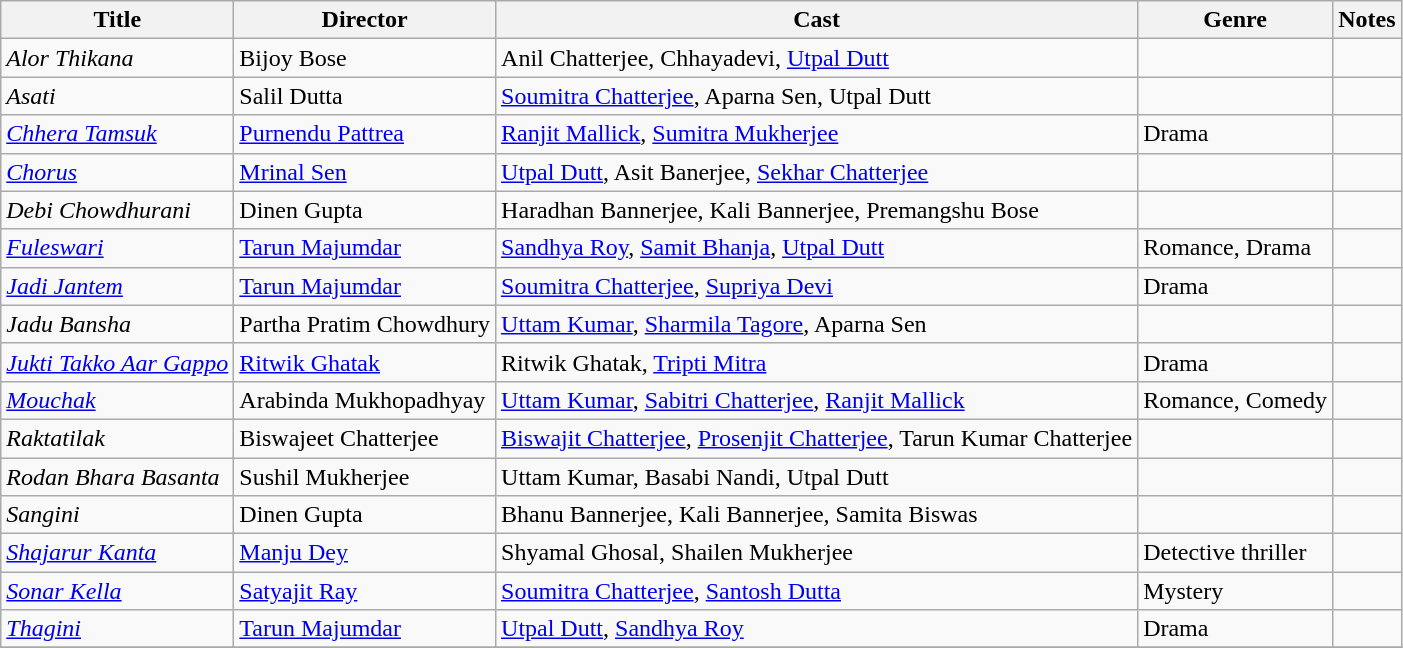<table class="wikitable sortable" border="0">
<tr>
<th>Title</th>
<th>Director</th>
<th>Cast</th>
<th>Genre</th>
<th>Notes</th>
</tr>
<tr>
<td><em>Alor Thikana</em></td>
<td>Bijoy Bose</td>
<td>Anil Chatterjee, Chhayadevi, <a href='#'>Utpal Dutt</a></td>
<td></td>
<td></td>
</tr>
<tr>
<td><em>Asati</em></td>
<td>Salil Dutta</td>
<td><a href='#'>Soumitra Chatterjee</a>, Aparna Sen, Utpal Dutt</td>
<td></td>
<td></td>
</tr>
<tr>
<td><em><a href='#'>Chhera Tamsuk</a></em></td>
<td><a href='#'>Purnendu Pattrea</a></td>
<td><a href='#'>Ranjit Mallick</a>, <a href='#'>Sumitra Mukherjee</a></td>
<td>Drama</td>
<td></td>
</tr>
<tr>
<td><em><a href='#'>Chorus</a></em></td>
<td><a href='#'>Mrinal Sen</a></td>
<td><a href='#'>Utpal Dutt</a>, Asit Banerjee, <a href='#'>Sekhar Chatterjee</a></td>
<td></td>
<td></td>
</tr>
<tr>
<td><em>Debi Chowdhurani</em></td>
<td>Dinen Gupta</td>
<td>Haradhan Bannerjee, Kali Bannerjee, Premangshu Bose</td>
<td></td>
<td></td>
</tr>
<tr>
<td><em><a href='#'>Fuleswari</a></em></td>
<td><a href='#'>Tarun Majumdar</a></td>
<td><a href='#'>Sandhya Roy</a>, <a href='#'>Samit Bhanja</a>, <a href='#'>Utpal Dutt</a></td>
<td>Romance, Drama</td>
<td></td>
</tr>
<tr>
<td><em><a href='#'>Jadi Jantem</a></em></td>
<td><a href='#'>Tarun Majumdar</a></td>
<td><a href='#'>Soumitra Chatterjee</a>, <a href='#'>Supriya Devi</a></td>
<td>Drama</td>
<td></td>
</tr>
<tr>
<td><em>Jadu Bansha</em></td>
<td>Partha Pratim Chowdhury</td>
<td><a href='#'>Uttam Kumar</a>, <a href='#'>Sharmila Tagore</a>, Aparna Sen</td>
<td></td>
<td></td>
</tr>
<tr>
<td><em><a href='#'>Jukti Takko Aar Gappo</a></em></td>
<td><a href='#'>Ritwik Ghatak</a></td>
<td>Ritwik Ghatak, <a href='#'>Tripti Mitra</a></td>
<td>Drama</td>
<td></td>
</tr>
<tr>
<td><em><a href='#'>Mouchak</a></em></td>
<td>Arabinda Mukhopadhyay</td>
<td><a href='#'>Uttam Kumar</a>, <a href='#'>Sabitri Chatterjee</a>, <a href='#'>Ranjit Mallick</a></td>
<td>Romance, Comedy</td>
<td></td>
</tr>
<tr>
<td><em>Raktatilak</em></td>
<td>Biswajeet Chatterjee</td>
<td><a href='#'>Biswajit Chatterjee</a>, <a href='#'>Prosenjit Chatterjee</a>, Tarun Kumar Chatterjee</td>
<td></td>
<td></td>
</tr>
<tr>
<td><em>Rodan Bhara Basanta</em></td>
<td>Sushil Mukherjee</td>
<td>Uttam Kumar, Basabi Nandi, Utpal Dutt</td>
<td></td>
<td></td>
</tr>
<tr>
<td><em>Sangini</em></td>
<td>Dinen Gupta</td>
<td>Bhanu Bannerjee, Kali Bannerjee, Samita Biswas</td>
<td></td>
<td></td>
</tr>
<tr>
<td><em><a href='#'>Shajarur Kanta</a></em></td>
<td><a href='#'>Manju Dey</a></td>
<td>Shyamal Ghosal, Shailen Mukherjee</td>
<td>Detective thriller</td>
<td></td>
</tr>
<tr>
<td><em><a href='#'>Sonar Kella</a></em></td>
<td><a href='#'>Satyajit Ray</a></td>
<td><a href='#'>Soumitra Chatterjee</a>, <a href='#'>Santosh Dutta</a></td>
<td>Mystery</td>
<td></td>
</tr>
<tr>
<td><em><a href='#'>Thagini</a></em></td>
<td><a href='#'>Tarun Majumdar</a></td>
<td><a href='#'>Utpal Dutt</a>, <a href='#'>Sandhya Roy</a></td>
<td>Drama</td>
<td></td>
</tr>
<tr>
</tr>
</table>
